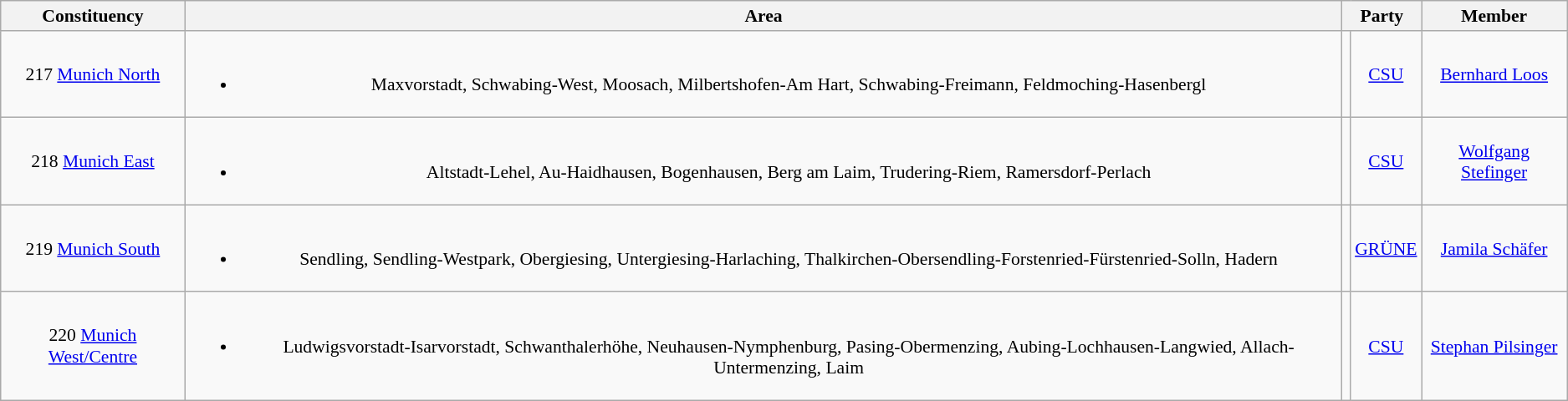<table class="wikitable" style="text-align:center; font-size:90%">
<tr>
<th>Constituency</th>
<th>Area</th>
<th colspan=2>Party</th>
<th>Member</th>
</tr>
<tr>
<td>217 <a href='#'>Munich North</a></td>
<td><br><ul><li>Maxvorstadt, Schwabing-West, Moosach, Milbertshofen-Am Hart, Schwabing-Freimann, Feldmoching-Hasenbergl</li></ul></td>
<td bgcolor=></td>
<td><a href='#'>CSU</a></td>
<td><a href='#'>Bernhard Loos</a></td>
</tr>
<tr>
<td>218 <a href='#'>Munich East</a></td>
<td><br><ul><li>Altstadt-Lehel, Au-Haidhausen, Bogenhausen, Berg am Laim, Trudering-Riem, Ramersdorf-Perlach</li></ul></td>
<td bgcolor=></td>
<td><a href='#'>CSU</a></td>
<td><a href='#'>Wolfgang Stefinger</a></td>
</tr>
<tr>
<td>219 <a href='#'>Munich South</a></td>
<td><br><ul><li>Sendling, Sendling-Westpark, Obergiesing, Untergiesing-Harlaching, Thalkirchen-Obersendling-Forstenried-Fürstenried-Solln, Hadern</li></ul></td>
<td bgcolor=></td>
<td><a href='#'>GRÜNE</a></td>
<td><a href='#'>Jamila Schäfer</a></td>
</tr>
<tr>
<td>220 <a href='#'>Munich West/Centre</a></td>
<td><br><ul><li>Ludwigsvorstadt-Isarvorstadt, Schwanthalerhöhe, Neuhausen-Nymphenburg, Pasing-Obermenzing, Aubing-Lochhausen-Langwied, Allach-Untermenzing, Laim</li></ul></td>
<td bgcolor=></td>
<td><a href='#'>CSU</a></td>
<td><a href='#'>Stephan Pilsinger</a></td>
</tr>
</table>
